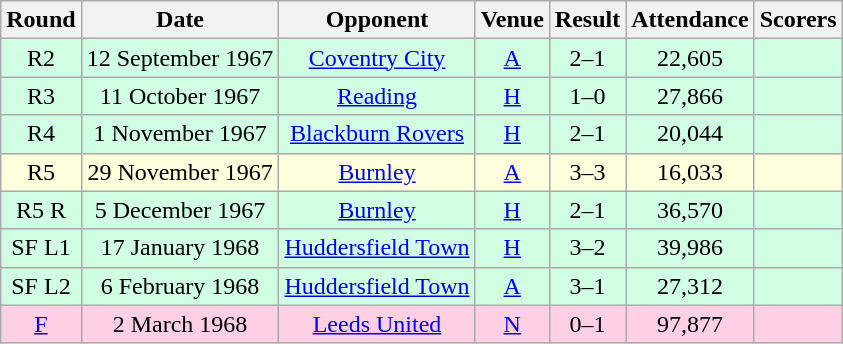<table class="wikitable sortable" style="font-size:100%; text-align:center">
<tr>
<th>Round</th>
<th>Date</th>
<th>Opponent</th>
<th>Venue</th>
<th>Result</th>
<th>Attendance</th>
<th>Scorers</th>
</tr>
<tr style="background-color: #d0ffe3;">
<td>R2</td>
<td>12 September 1967</td>
<td><a href='#'>Coventry City</a></td>
<td><a href='#'>A</a></td>
<td>2–1</td>
<td>22,605</td>
<td></td>
</tr>
<tr style="background-color: #d0ffe3;">
<td>R3</td>
<td>11 October 1967</td>
<td><a href='#'>Reading</a></td>
<td><a href='#'>H</a></td>
<td>1–0</td>
<td>27,866</td>
<td></td>
</tr>
<tr style="background-color: #d0ffe3;">
<td>R4</td>
<td>1 November 1967</td>
<td><a href='#'>Blackburn Rovers</a></td>
<td><a href='#'>H</a></td>
<td>2–1</td>
<td>20,044</td>
<td></td>
</tr>
<tr style="background-color: #ffffdd;">
<td>R5</td>
<td>29 November 1967</td>
<td><a href='#'>Burnley</a></td>
<td><a href='#'>A</a></td>
<td>3–3</td>
<td>16,033</td>
<td></td>
</tr>
<tr style="background-color: #d0ffe3;">
<td>R5 R</td>
<td>5 December 1967</td>
<td><a href='#'>Burnley</a></td>
<td><a href='#'>H</a></td>
<td>2–1</td>
<td>36,570</td>
<td></td>
</tr>
<tr style="background-color: #d0ffe3;">
<td>SF L1</td>
<td>17 January 1968</td>
<td><a href='#'>Huddersfield Town</a></td>
<td><a href='#'>H</a></td>
<td>3–2</td>
<td>39,986</td>
<td></td>
</tr>
<tr style="background-color: #d0ffe3;">
<td>SF L2</td>
<td>6 February 1968</td>
<td><a href='#'>Huddersfield Town</a></td>
<td><a href='#'>A</a></td>
<td>3–1</td>
<td>27,312</td>
<td></td>
</tr>
<tr style="background-color: #ffd0e3;">
<td><a href='#'>F</a></td>
<td>2 March 1968</td>
<td><a href='#'>Leeds United</a></td>
<td><a href='#'>N</a></td>
<td>0–1</td>
<td>97,877</td>
<td></td>
</tr>
</table>
